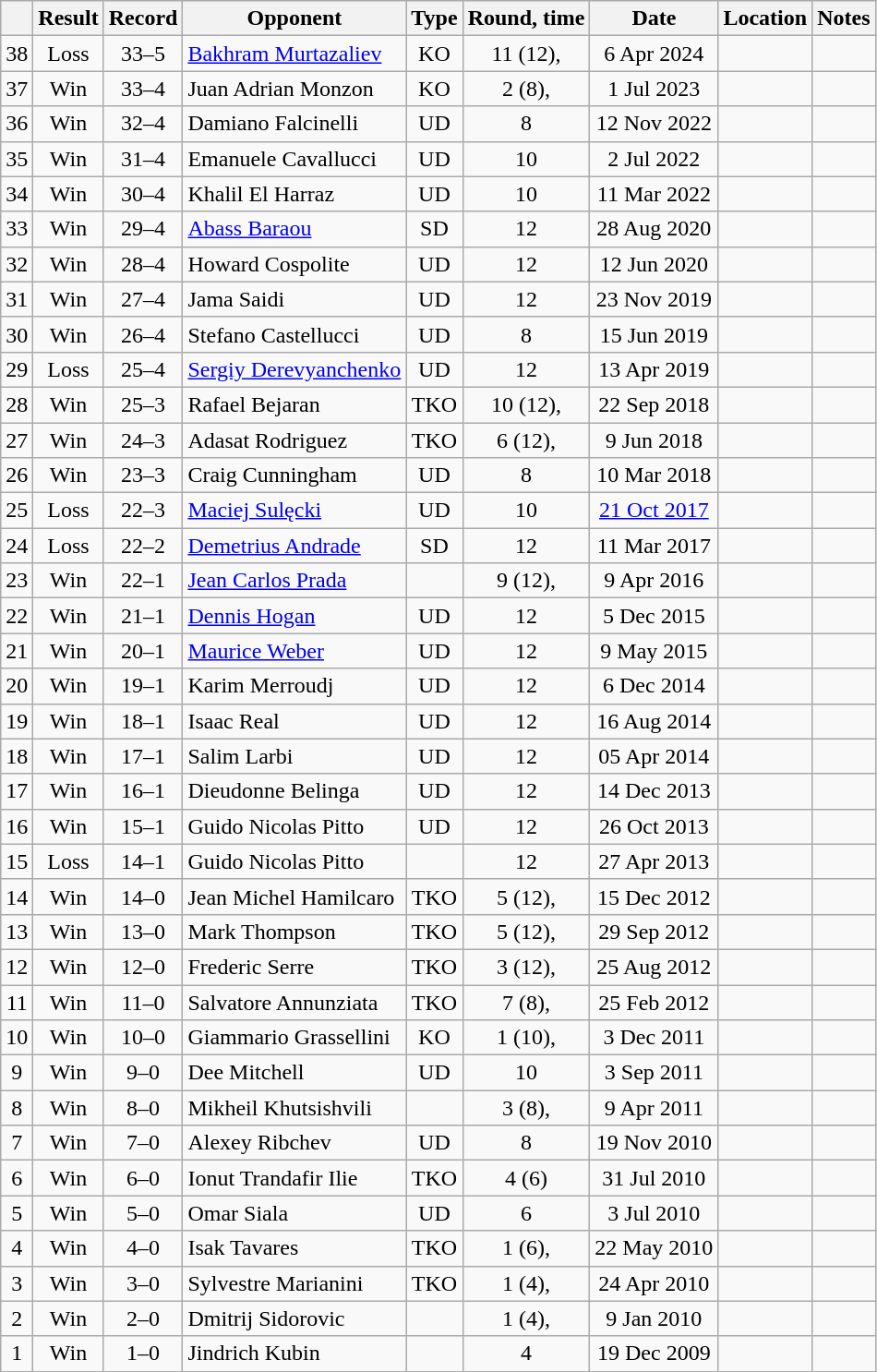<table class=wikitable style=text-align:center>
<tr>
<th></th>
<th>Result</th>
<th>Record</th>
<th>Opponent</th>
<th>Type</th>
<th>Round, time</th>
<th>Date</th>
<th>Location</th>
<th>Notes</th>
</tr>
<tr>
<td>38</td>
<td>Loss</td>
<td>33–5</td>
<td align=left><a href='#'>Bakhram Murtazaliev</a></td>
<td>KO</td>
<td>11 (12), </td>
<td>6 Apr 2024</td>
<td align=left></td>
<td align=left></td>
</tr>
<tr>
<td>37</td>
<td>Win</td>
<td>33–4</td>
<td align=left>Juan Adrian Monzon</td>
<td>KO</td>
<td>2 (8), </td>
<td>1 Jul 2023</td>
<td align=left></td>
<td align=left></td>
</tr>
<tr>
<td>36</td>
<td>Win</td>
<td>32–4</td>
<td align=left>Damiano Falcinelli</td>
<td>UD</td>
<td>8</td>
<td>12 Nov 2022</td>
<td align=left></td>
<td align=left></td>
</tr>
<tr>
<td>35</td>
<td>Win</td>
<td>31–4</td>
<td align=left>Emanuele Cavallucci</td>
<td>UD</td>
<td>10</td>
<td>2 Jul 2022</td>
<td align=left></td>
<td align=left></td>
</tr>
<tr>
<td>34</td>
<td>Win</td>
<td>30–4</td>
<td align=left>Khalil El Harraz</td>
<td>UD</td>
<td>10</td>
<td>11 Mar 2022</td>
<td align=left></td>
<td align=left></td>
</tr>
<tr>
<td>33</td>
<td>Win</td>
<td>29–4</td>
<td align=left><a href='#'>Abass Baraou</a></td>
<td>SD</td>
<td>12</td>
<td>28 Aug 2020</td>
<td align=left></td>
<td align=left></td>
</tr>
<tr>
<td>32</td>
<td>Win</td>
<td>28–4</td>
<td align=left>Howard Cospolite</td>
<td>UD</td>
<td>12</td>
<td>12 Jun 2020</td>
<td align=left></td>
<td align=left></td>
</tr>
<tr>
<td>31</td>
<td>Win</td>
<td>27–4</td>
<td align=left>Jama Saidi</td>
<td>UD</td>
<td>12</td>
<td>23 Nov 2019</td>
<td align=left></td>
<td align=left></td>
</tr>
<tr>
<td>30</td>
<td>Win</td>
<td>26–4</td>
<td align=left>Stefano Castellucci</td>
<td>UD</td>
<td>8</td>
<td>15 Jun 2019</td>
<td align=left></td>
<td align=left></td>
</tr>
<tr>
<td>29</td>
<td>Loss</td>
<td>25–4</td>
<td align=left><a href='#'>Sergiy Derevyanchenko</a></td>
<td>UD</td>
<td>12</td>
<td>13 Apr 2019</td>
<td align=left></td>
<td align=left></td>
</tr>
<tr>
<td>28</td>
<td>Win</td>
<td>25–3</td>
<td align=left>Rafael Bejaran</td>
<td>TKO</td>
<td>10 (12), </td>
<td>22 Sep 2018</td>
<td align=left></td>
<td align=left></td>
</tr>
<tr>
<td>27</td>
<td>Win</td>
<td>24–3</td>
<td align=left>Adasat Rodriguez</td>
<td>TKO</td>
<td>6 (12), </td>
<td>9 Jun 2018</td>
<td align=left></td>
<td align=left></td>
</tr>
<tr>
<td>26</td>
<td>Win</td>
<td>23–3</td>
<td align=left>Craig Cunningham</td>
<td>UD</td>
<td>8</td>
<td>10 Mar 2018</td>
<td align=left></td>
<td align=left></td>
</tr>
<tr>
<td>25</td>
<td>Loss</td>
<td>22–3</td>
<td align=left><a href='#'>Maciej Sulęcki</a></td>
<td>UD</td>
<td>10</td>
<td><a href='#'>21 Oct 2017</a></td>
<td align=left></td>
<td align=left></td>
</tr>
<tr>
<td>24</td>
<td>Loss</td>
<td>22–2</td>
<td align=left><a href='#'>Demetrius Andrade</a></td>
<td>SD</td>
<td>12</td>
<td>11 Mar 2017</td>
<td align=left></td>
<td align=left></td>
</tr>
<tr>
<td>23</td>
<td>Win</td>
<td>22–1</td>
<td align=left><a href='#'>Jean Carlos Prada</a></td>
<td></td>
<td>9 (12), </td>
<td>9 Apr 2016</td>
<td align=left></td>
<td align=left></td>
</tr>
<tr>
<td>22</td>
<td>Win</td>
<td>21–1</td>
<td align=left><a href='#'>Dennis Hogan</a></td>
<td>UD</td>
<td>12</td>
<td>5 Dec 2015</td>
<td align=left></td>
<td align=left></td>
</tr>
<tr>
<td>21</td>
<td>Win</td>
<td>20–1</td>
<td align=left><a href='#'>Maurice Weber</a></td>
<td>UD</td>
<td>12</td>
<td>9 May 2015</td>
<td align=left></td>
<td align=left></td>
</tr>
<tr>
<td>20</td>
<td>Win</td>
<td>19–1</td>
<td align=left>Karim Merroudj</td>
<td>UD</td>
<td>12</td>
<td>6 Dec 2014</td>
<td align=left></td>
<td align=left></td>
</tr>
<tr>
<td>19</td>
<td>Win</td>
<td>18–1</td>
<td align=left>Isaac Real</td>
<td>UD</td>
<td>12</td>
<td>16 Aug 2014</td>
<td align=left></td>
<td align=left></td>
</tr>
<tr>
<td>18</td>
<td>Win</td>
<td>17–1</td>
<td align=left>Salim Larbi</td>
<td>UD</td>
<td>12</td>
<td>05 Apr 2014</td>
<td align=left></td>
<td align=left></td>
</tr>
<tr>
<td>17</td>
<td>Win</td>
<td>16–1</td>
<td align=left>Dieudonne Belinga</td>
<td>UD</td>
<td>12</td>
<td>14 Dec 2013</td>
<td align=left></td>
<td align=left></td>
</tr>
<tr>
<td>16</td>
<td>Win</td>
<td>15–1</td>
<td align=left>Guido Nicolas Pitto</td>
<td>UD</td>
<td>12</td>
<td>26 Oct 2013</td>
<td align=left></td>
<td align=left></td>
</tr>
<tr>
<td>15</td>
<td>Loss</td>
<td>14–1</td>
<td align=left>Guido Nicolas Pitto</td>
<td></td>
<td>12</td>
<td>27 Apr 2013</td>
<td align=left></td>
<td align=left></td>
</tr>
<tr>
<td>14</td>
<td>Win</td>
<td>14–0</td>
<td align=left>Jean Michel Hamilcaro</td>
<td>TKO</td>
<td>5 (12), </td>
<td>15 Dec 2012</td>
<td align=left></td>
<td align=left></td>
</tr>
<tr>
<td>13</td>
<td>Win</td>
<td>13–0</td>
<td align=left>Mark Thompson</td>
<td>TKO</td>
<td>5 (12), </td>
<td>29 Sep 2012</td>
<td align=left></td>
<td align=left></td>
</tr>
<tr>
<td>12</td>
<td>Win</td>
<td>12–0</td>
<td align=left>Frederic Serre</td>
<td>TKO</td>
<td>3 (12), </td>
<td>25 Aug 2012</td>
<td align=left></td>
<td align=left></td>
</tr>
<tr>
<td>11</td>
<td>Win</td>
<td>11–0</td>
<td align=left>Salvatore Annunziata</td>
<td>TKO</td>
<td>7 (8), </td>
<td>25 Feb 2012</td>
<td align=left></td>
<td align=left></td>
</tr>
<tr>
<td>10</td>
<td>Win</td>
<td>10–0</td>
<td align=left>Giammario Grassellini</td>
<td>KO</td>
<td>1 (10), </td>
<td>3 Dec 2011</td>
<td align=left></td>
<td align=left></td>
</tr>
<tr>
<td>9</td>
<td>Win</td>
<td>9–0</td>
<td align=left>Dee Mitchell</td>
<td>UD</td>
<td>10</td>
<td>3 Sep 2011</td>
<td align=left></td>
<td align=left></td>
</tr>
<tr>
<td>8</td>
<td>Win</td>
<td>8–0</td>
<td align=left>Mikheil Khutsishvili</td>
<td></td>
<td>3 (8), </td>
<td>9 Apr 2011</td>
<td align=left></td>
<td align=left></td>
</tr>
<tr>
<td>7</td>
<td>Win</td>
<td>7–0</td>
<td align=left>Alexey Ribchev</td>
<td>UD</td>
<td>8</td>
<td>19 Nov 2010</td>
<td align=left></td>
<td align=left></td>
</tr>
<tr>
<td>6</td>
<td>Win</td>
<td>6–0</td>
<td align=left>Ionut Trandafir Ilie</td>
<td>TKO</td>
<td>4 (6) </td>
<td>31 Jul 2010</td>
<td align=left></td>
<td align=left></td>
</tr>
<tr>
<td>5</td>
<td>Win</td>
<td>5–0</td>
<td align=left>Omar Siala</td>
<td>UD</td>
<td>6</td>
<td>3 Jul 2010</td>
<td align=left></td>
<td align=left></td>
</tr>
<tr>
<td>4</td>
<td>Win</td>
<td>4–0</td>
<td align=left>Isak Tavares</td>
<td>TKO</td>
<td>1 (6), </td>
<td>22 May 2010</td>
<td align=left></td>
<td align=left></td>
</tr>
<tr>
<td>3</td>
<td>Win</td>
<td>3–0</td>
<td align=left>Sylvestre Marianini</td>
<td>TKO</td>
<td>1 (4), </td>
<td>24 Apr 2010</td>
<td align=left></td>
<td align=left></td>
</tr>
<tr>
<td>2</td>
<td>Win</td>
<td>2–0</td>
<td align=left>Dmitrij Sidorovic</td>
<td></td>
<td>1 (4), </td>
<td>9 Jan 2010</td>
<td align=left></td>
<td align=left></td>
</tr>
<tr>
<td>1</td>
<td>Win</td>
<td>1–0</td>
<td align=left>Jindrich Kubin</td>
<td></td>
<td>4</td>
<td>19 Dec 2009</td>
<td align=left></td>
<td align=left></td>
</tr>
</table>
